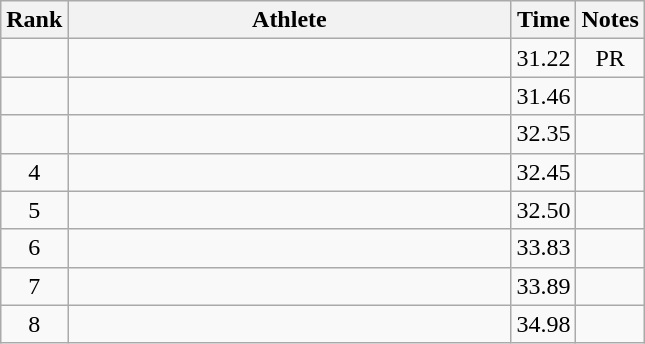<table class="wikitable" style="text-align:center">
<tr>
<th>Rank</th>
<th Style="width:18em">Athlete</th>
<th>Time</th>
<th>Notes</th>
</tr>
<tr>
<td></td>
<td style="text-align:left"></td>
<td>31.22</td>
<td>PR</td>
</tr>
<tr>
<td></td>
<td style="text-align:left"></td>
<td>31.46</td>
<td></td>
</tr>
<tr>
<td></td>
<td style="text-align:left"></td>
<td>32.35</td>
<td></td>
</tr>
<tr>
<td>4</td>
<td style="text-align:left"></td>
<td>32.45</td>
<td></td>
</tr>
<tr>
<td>5</td>
<td style="text-align:left"></td>
<td>32.50</td>
<td></td>
</tr>
<tr>
<td>6</td>
<td style="text-align:left"></td>
<td>33.83</td>
<td></td>
</tr>
<tr>
<td>7</td>
<td style="text-align:left"></td>
<td>33.89</td>
<td></td>
</tr>
<tr>
<td>8</td>
<td style="text-align:left"></td>
<td>34.98</td>
<td></td>
</tr>
</table>
